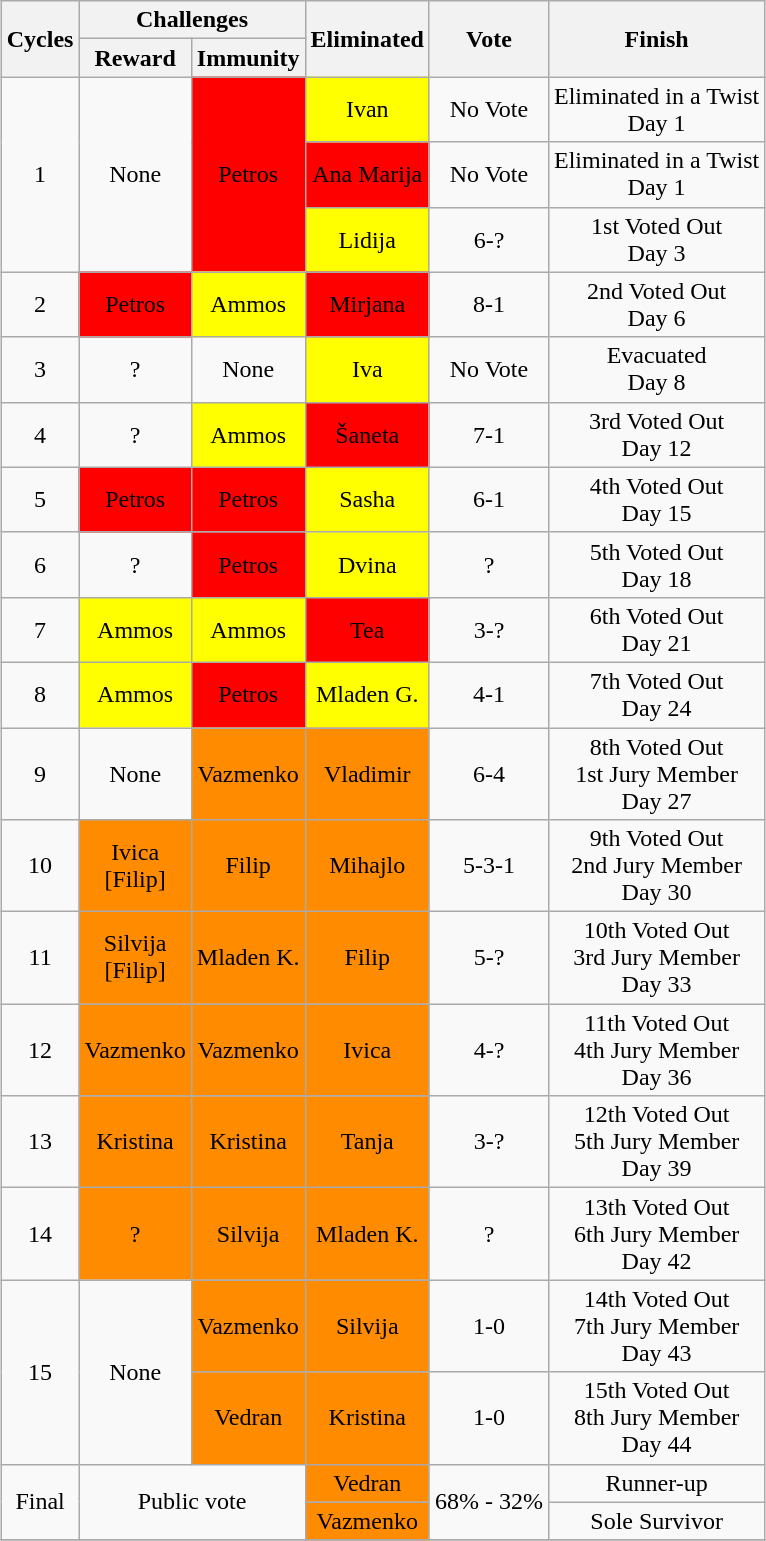<table class="wikitable" style="margin:auto; text-align:center">
<tr>
<th rowspan=2>Cycles</th>
<th colspan=2>Challenges</th>
<th rowspan=2>Eliminated</th>
<th rowspan=2>Vote</th>
<th rowspan=2>Finish</th>
</tr>
<tr>
<th>Reward</th>
<th>Immunity</th>
</tr>
<tr>
<td rowspan=3>1</td>
<td rowspan=3>None</td>
<td rowspan=3 bgcolor="red">Petros</td>
<td bgcolor="yellow">Ivan</td>
<td>No Vote</td>
<td>Eliminated in a Twist<br>Day 1</td>
</tr>
<tr>
<td bgcolor="red">Ana Marija</td>
<td>No Vote</td>
<td>Eliminated in a Twist<br>Day 1</td>
</tr>
<tr>
<td bgcolor="yellow">Lidija</td>
<td>6-?</td>
<td>1st Voted Out<br>Day 3</td>
</tr>
<tr>
<td>2</td>
<td bgcolor="red">Petros</td>
<td bgcolor="yellow">Ammos</td>
<td bgcolor="red">Mirjana</td>
<td>8-1</td>
<td>2nd Voted Out<br>Day 6</td>
</tr>
<tr>
<td>3</td>
<td>?</td>
<td>None</td>
<td bgcolor="yellow">Iva</td>
<td>No Vote</td>
<td>Evacuated<br>Day 8</td>
</tr>
<tr>
<td>4</td>
<td>?</td>
<td bgcolor="yellow">Ammos</td>
<td bgcolor="red">Šaneta</td>
<td>7-1</td>
<td>3rd Voted Out<br>Day 12</td>
</tr>
<tr>
<td>5</td>
<td bgcolor="red">Petros</td>
<td bgcolor="red">Petros</td>
<td bgcolor="yellow">Sasha</td>
<td>6-1</td>
<td>4th Voted Out<br>Day 15</td>
</tr>
<tr>
<td>6</td>
<td>?</td>
<td bgcolor="red">Petros</td>
<td bgcolor="yellow">Dvina</td>
<td>?</td>
<td>5th Voted Out<br>Day 18</td>
</tr>
<tr>
<td>7</td>
<td bgcolor="yellow">Ammos</td>
<td bgcolor="yellow">Ammos</td>
<td bgcolor="red">Tea</td>
<td>3-?</td>
<td>6th Voted Out<br>Day 21</td>
</tr>
<tr>
<td>8</td>
<td bgcolor="yellow">Ammos</td>
<td bgcolor="red">Petros</td>
<td bgcolor="yellow">Mladen G.</td>
<td>4-1</td>
<td>7th Voted Out<br>Day 24</td>
</tr>
<tr>
<td>9</td>
<td>None</td>
<td bgcolor="FF8COO">Vazmenko</td>
<td bgcolor="FF8COO">Vladimir</td>
<td>6-4</td>
<td>8th Voted Out<br>1st Jury Member<br>Day 27</td>
</tr>
<tr>
<td>10</td>
<td bgcolor="FF8COO">Ivica<br>[Filip]</td>
<td bgcolor="FF8COO">Filip</td>
<td bgcolor="FF8COO">Mihajlo</td>
<td>5-3-1</td>
<td>9th Voted Out<br>2nd Jury Member<br>Day 30</td>
</tr>
<tr>
<td>11</td>
<td bgcolor="FF8COO">Silvija<br>[Filip]</td>
<td bgcolor="FF8COO">Mladen K.</td>
<td bgcolor="FF8COO">Filip</td>
<td>5-?</td>
<td>10th Voted Out<br>3rd Jury Member<br>Day 33</td>
</tr>
<tr>
<td>12</td>
<td bgcolor="FF8COO">Vazmenko</td>
<td bgcolor="FF8COO">Vazmenko</td>
<td bgcolor="FF8COO">Ivica</td>
<td>4-?</td>
<td>11th Voted Out<br>4th Jury Member<br>Day 36</td>
</tr>
<tr>
<td>13</td>
<td bgcolor="FF8COO">Kristina</td>
<td bgcolor="FF8COO">Kristina</td>
<td bgcolor="FF8COO">Tanja</td>
<td>3-?</td>
<td>12th Voted Out<br>5th Jury Member<br>Day 39</td>
</tr>
<tr>
<td>14</td>
<td bgcolor="FF8COO">?</td>
<td bgcolor="FF8COO">Silvija</td>
<td bgcolor="FF8COO">Mladen K.</td>
<td>?</td>
<td>13th Voted Out<br>6th Jury Member<br>Day 42</td>
</tr>
<tr>
<td rowspan=2>15</td>
<td rowspan=2>None</td>
<td bgcolor="FF8COO">Vazmenko</td>
<td bgcolor="FF8COO">Silvija</td>
<td>1-0</td>
<td>14th Voted Out<br>7th Jury Member<br>Day 43</td>
</tr>
<tr>
<td bgcolor="FF8COO">Vedran</td>
<td bgcolor="FF8COO">Kristina</td>
<td>1-0</td>
<td>15th Voted Out<br>8th Jury Member<br>Day 44</td>
</tr>
<tr>
<td rowspan=2>Final</td>
<td rowspan=2 colspan=2>Public vote</td>
<td bgcolor="FF8COO">Vedran</td>
<td rowspan=2>68% - 32%</td>
<td>Runner-up</td>
</tr>
<tr>
<td bgcolor="FF8COO">Vazmenko</td>
<td>Sole Survivor</td>
</tr>
<tr>
</tr>
</table>
